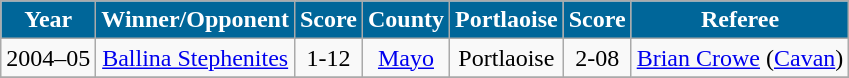<table class="wikitable" style="text-align:center;">
<tr>
<th style="background:#069;color:white">Year</th>
<th style="background:#069;color:white">Winner/Opponent</th>
<th style="background:#069;color:white">Score</th>
<th style="background:#069;color:white">County</th>
<th style="background:#069;color:white">Portlaoise</th>
<th style="background:#069;color:white">Score</th>
<th style="background:#069;color:white">Referee</th>
</tr>
<tr>
<td>2004–05</td>
<td><a href='#'>Ballina Stephenites</a></td>
<td>1-12</td>
<td><a href='#'>Mayo</a></td>
<td> Portlaoise</td>
<td>2-08</td>
<td><a href='#'>Brian Crowe</a> (<a href='#'>Cavan</a>)</td>
</tr>
<tr>
</tr>
</table>
